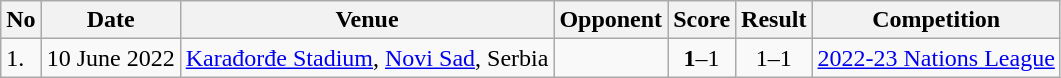<table class="wikitable" style="font-size:100%;">
<tr>
<th>No</th>
<th>Date</th>
<th>Venue</th>
<th>Opponent</th>
<th>Score</th>
<th>Result</th>
<th>Competition</th>
</tr>
<tr>
<td>1.</td>
<td>10 June 2022</td>
<td><a href='#'>Karađorđe Stadium</a>, <a href='#'>Novi Sad</a>, Serbia</td>
<td></td>
<td align=center><strong>1</strong>–1</td>
<td align=center>1–1</td>
<td><a href='#'>2022-23 Nations League</a></td>
</tr>
</table>
